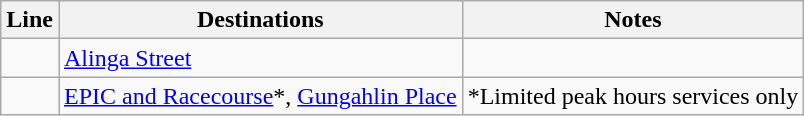<table class="wikitable" style="float: none; margin: 0.5em; ">
<tr>
<th>Line</th>
<th>Destinations</th>
<th>Notes</th>
</tr>
<tr>
<td></td>
<td><a href='#'>Alinga Street</a></td>
<td></td>
</tr>
<tr>
<td></td>
<td><a href='#'>EPIC and Racecourse</a>*, <a href='#'>Gungahlin Place</a></td>
<td>*Limited peak hours services only</td>
</tr>
</table>
